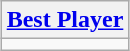<table class=wikitable style="text-align:center; margin:auto">
<tr>
<th><a href='#'>Best Player</a></th>
</tr>
<tr>
<td></td>
</tr>
</table>
